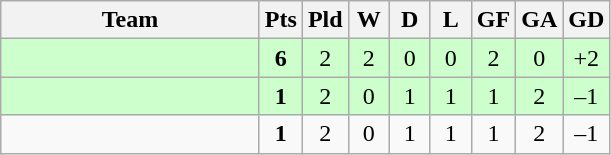<table class=wikitable style="text-align:center">
<tr>
<th width=165>Team</th>
<th width=20>Pts</th>
<th width=20>Pld</th>
<th width=20>W</th>
<th width=20>D</th>
<th width=20>L</th>
<th width=20>GF</th>
<th width=20>GA</th>
<th width=20>GD</th>
</tr>
<tr align=center style="background:#ccffcc;">
<td style="text-align:left;"></td>
<td><strong>6</strong></td>
<td>2</td>
<td>2</td>
<td>0</td>
<td>0</td>
<td>2</td>
<td>0</td>
<td>+2</td>
</tr>
<tr align=center style="background:#ccffcc;">
<td style="text-align:left;"></td>
<td><strong>1</strong></td>
<td>2</td>
<td>0</td>
<td>1</td>
<td>1</td>
<td>1</td>
<td>2</td>
<td>–1</td>
</tr>
<tr align=center>
<td style="text-align:left;"></td>
<td><strong>1</strong></td>
<td>2</td>
<td>0</td>
<td>1</td>
<td>1</td>
<td>1</td>
<td>2</td>
<td>–1</td>
</tr>
</table>
